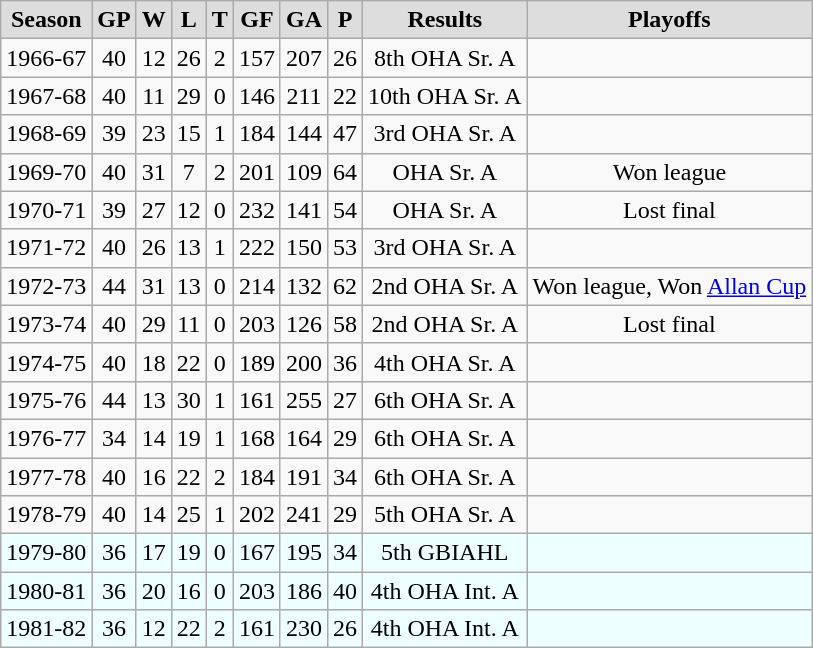<table class="wikitable">
<tr align="center"  bgcolor="#dddddd">
<td><strong>Season</strong></td>
<td><strong>GP</strong></td>
<td><strong>W</strong></td>
<td><strong>L</strong></td>
<td><strong>T</strong></td>
<td><strong>GF</strong></td>
<td><strong>GA</strong></td>
<td><strong>P</strong></td>
<td><strong>Results</strong></td>
<td><strong>Playoffs</strong></td>
</tr>
<tr align="center">
<td>1966-67</td>
<td>40</td>
<td>12</td>
<td>26</td>
<td>2</td>
<td>157</td>
<td>207</td>
<td>26</td>
<td>8th OHA Sr. A</td>
<td></td>
</tr>
<tr align="center">
<td>1967-68</td>
<td>40</td>
<td>11</td>
<td>29</td>
<td>0</td>
<td>146</td>
<td>211</td>
<td>22</td>
<td>10th OHA Sr. A</td>
<td></td>
</tr>
<tr align="center">
<td>1968-69</td>
<td>39</td>
<td>23</td>
<td>15</td>
<td>1</td>
<td>184</td>
<td>144</td>
<td>47</td>
<td>3rd OHA Sr. A</td>
<td></td>
</tr>
<tr align="center">
<td>1969-70</td>
<td>40</td>
<td>31</td>
<td>7</td>
<td>2</td>
<td>201</td>
<td>109</td>
<td>64</td>
<td>OHA Sr. A</td>
<td>Won league</td>
</tr>
<tr align="center">
<td>1970-71</td>
<td>39</td>
<td>27</td>
<td>12</td>
<td>0</td>
<td>232</td>
<td>141</td>
<td>54</td>
<td>OHA Sr. A</td>
<td>Lost final</td>
</tr>
<tr align="center">
<td>1971-72</td>
<td>40</td>
<td>26</td>
<td>13</td>
<td>1</td>
<td>222</td>
<td>150</td>
<td>53</td>
<td>3rd OHA Sr. A</td>
<td></td>
</tr>
<tr align="center">
<td>1972-73</td>
<td>44</td>
<td>31</td>
<td>13</td>
<td>0</td>
<td>214</td>
<td>132</td>
<td>62</td>
<td>2nd OHA Sr. A</td>
<td>Won league, Won <a href='#'>Allan Cup</a></td>
</tr>
<tr align="center">
<td>1973-74</td>
<td>40</td>
<td>29</td>
<td>11</td>
<td>0</td>
<td>203</td>
<td>126</td>
<td>58</td>
<td>2nd OHA Sr. A</td>
<td>Lost final</td>
</tr>
<tr align="center">
<td>1974-75</td>
<td>40</td>
<td>18</td>
<td>22</td>
<td>0</td>
<td>189</td>
<td>200</td>
<td>36</td>
<td>4th OHA Sr. A</td>
<td></td>
</tr>
<tr align="center">
<td>1975-76</td>
<td>44</td>
<td>13</td>
<td>30</td>
<td>1</td>
<td>161</td>
<td>255</td>
<td>27</td>
<td>6th OHA Sr. A</td>
<td></td>
</tr>
<tr align="center">
<td>1976-77</td>
<td>34</td>
<td>14</td>
<td>19</td>
<td>1</td>
<td>168</td>
<td>164</td>
<td>29</td>
<td>6th OHA Sr. A</td>
<td></td>
</tr>
<tr align="center">
<td>1977-78</td>
<td>40</td>
<td>16</td>
<td>22</td>
<td>2</td>
<td>184</td>
<td>191</td>
<td>34</td>
<td>6th OHA Sr. A</td>
<td></td>
</tr>
<tr align="center">
<td>1978-79</td>
<td>40</td>
<td>14</td>
<td>25</td>
<td>1</td>
<td>202</td>
<td>241</td>
<td>29</td>
<td>5th OHA Sr. A</td>
<td></td>
</tr>
<tr align="center"  bgcolor="#eeffff">
<td>1979-80</td>
<td>36</td>
<td>17</td>
<td>19</td>
<td>0</td>
<td>167</td>
<td>195</td>
<td>34</td>
<td>5th GBIAHL</td>
<td></td>
</tr>
<tr align="center"  bgcolor="#eeffff">
<td>1980-81</td>
<td>36</td>
<td>20</td>
<td>16</td>
<td>0</td>
<td>203</td>
<td>186</td>
<td>40</td>
<td>4th OHA Int. A</td>
<td></td>
</tr>
<tr align="center"  bgcolor="#eeffff">
<td>1981-82</td>
<td>36</td>
<td>12</td>
<td>22</td>
<td>2</td>
<td>161</td>
<td>230</td>
<td>26</td>
<td>4th OHA Int. A</td>
<td></td>
</tr>
</table>
